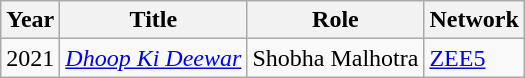<table class="wikitable sortable plainrowheaders">
<tr style="text-align:center;">
<th scope="col">Year</th>
<th scope="col">Title</th>
<th scope="col">Role</th>
<th scope="col">Network</th>
</tr>
<tr>
<td>2021</td>
<td><em><a href='#'>Dhoop Ki Deewar</a></em></td>
<td>Shobha Malhotra</td>
<td><a href='#'>ZEE5</a></td>
</tr>
</table>
